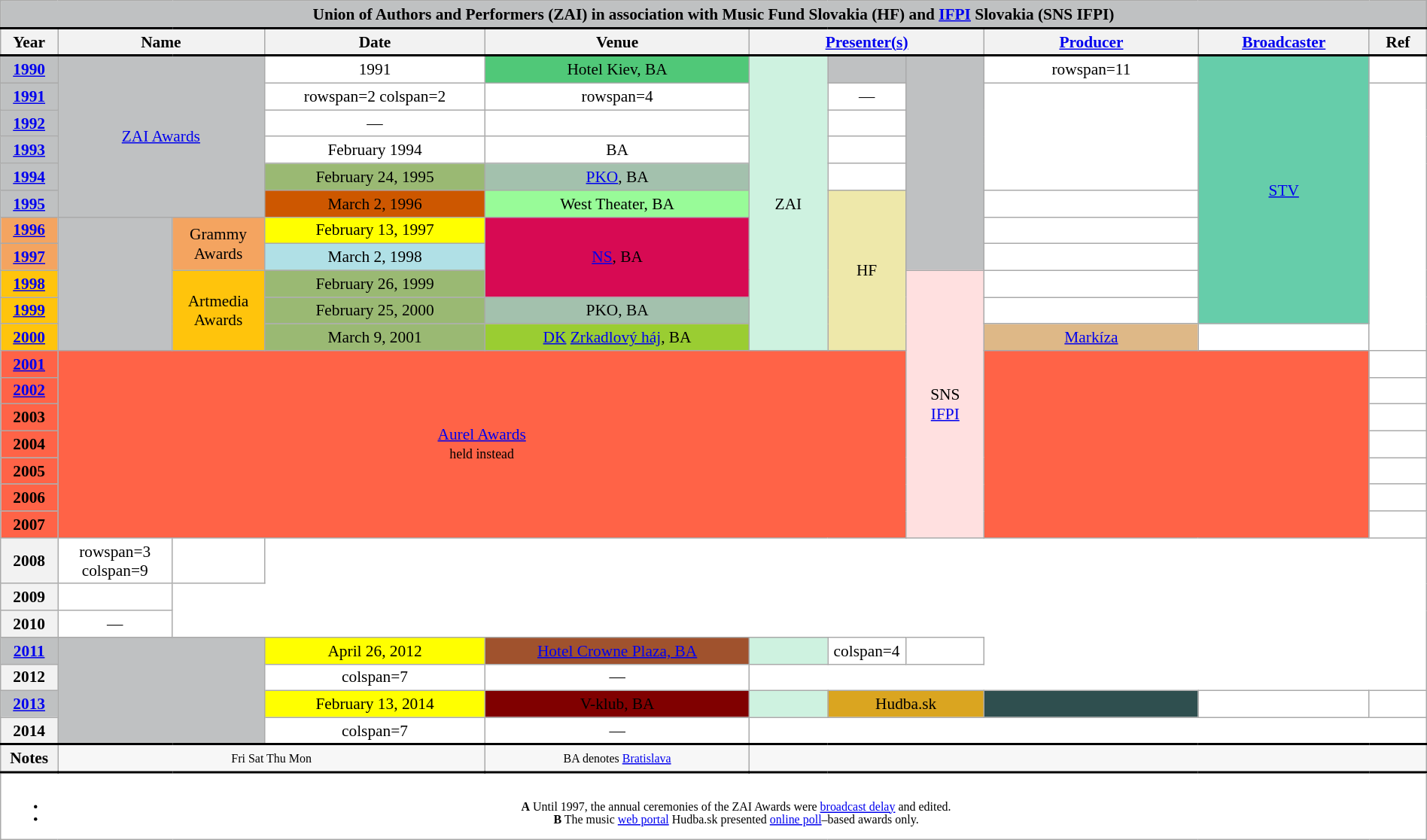<table class="wikitable" style="background:white; text-align:center; width:100%; font-size:89%">
<tr>
<th colspan=11 width=100% style=background:#BFC1C2>Union of Authors and Performers (ZAI) in association with Music Fund Slovakia (HF) and <a href='#'>IFPI</a> Slovakia (SNS IFPI)</th>
</tr>
<tr style="border-top:solid 2px; background:#FFF">
<th width=4%>Year</th>
<th colspan=2 width=14.5%>Name</th>
<th width=15.5%>Date</th>
<th width=18.5%>Venue</th>
<th width=16.5% colspan=3><a href='#'>Presenter(s)</a></th>
<th width=15%><a href='#'>Producer</a></th>
<th width=12%><a href='#'>Broadcaster</a></th>
<th width=4%>Ref</th>
</tr>
<tr style="border-top:solid 2px; background:#FFFFFF">
<th style=background:#BFC1C2><a href='#'>1990</a></th>
<td rowspan=6 colspan=2 bgcolor=BFC1C2><a href='#'>ZAI Awards</a></td>
<td>1991</td>
<td bgcolor=50C878>Hotel Kiev, BA</td>
<td width=5.5% rowspan=11 bgcolor=CEF2E0>ZAI</td>
<td bgcolor=BFC1C2></td>
<td rowspan=8 bgcolor=BFC1C2></td>
<td>rowspan=11 </td>
<td rowspan=10 bgcolor=66CDAA><a href='#'>STV</a></td>
<td></td>
</tr>
<tr>
<th style=background:#BFC1C2><a href='#'>1991</a></th>
<td>rowspan=2 colspan=2 </td>
<td>rowspan=4 </td>
<td>—</td>
</tr>
<tr>
<th style=background:#BFC1C2><a href='#'>1992</a></th>
<td>—</td>
</tr>
<tr>
<th style=background:#BFC1C2><a href='#'>1993</a></th>
<td>February 1994</td>
<td>BA</td>
<td></td>
</tr>
<tr>
<th style=background:#BFC1C2><a href='#'>1994</a></th>
<td bgcolor=9AB973>February 24, 1995</td>
<td bgcolor=A3C1AD><a href='#'>PKO</a>, BA</td>
<td></td>
</tr>
<tr>
<th style=background:#BFC1C2><a href='#'>1995</a></th>
<td bgcolor=CD5700>March 2, 1996</td>
<td bgcolor=98FB98>West Theater, BA</td>
<td width=5.5% rowspan=6 bgcolor=EEE8AA>HF</td>
<td></td>
</tr>
<tr>
<th style=background:#F4A460><a href='#'>1996</a></th>
<td rowspan=5 bgcolor=BFC1C2></td>
<td rowspan=2 bgcolor=F4A460>Grammy Awards</td>
<td bgcolor=FFFF00>February 13, 1997</td>
<td rowspan=3 bgcolor=D70A53><a href='#'>NS</a>, BA</td>
<td></td>
</tr>
<tr>
<th style=background:#F4A460><a href='#'>1997</a></th>
<td bgcolor=B0E0E6>March 2, 1998</td>
<td></td>
</tr>
<tr>
<th style=background:#FFC40C><a href='#'>1998</a></th>
<td rowspan=3 bgcolor=FFC40C>Artmedia Awards</td>
<td bgcolor=9AB973>February 26, 1999</td>
<td width=5.5% rowspan=10 bgcolor=FFE0E0>SNS <br><a href='#'>IFPI</a></td>
<td></td>
</tr>
<tr>
<th style=background:#FFC40C><a href='#'>1999</a></th>
<td bgcolor=9AB973>February 25, 2000</td>
<td bgcolor=A3C1AD>PKO, BA</td>
<td></td>
</tr>
<tr>
<th style=background:#FFC40C><a href='#'>2000</a></th>
<td bgcolor=9AB973>March 9, 2001</td>
<td bgcolor=9ACD32><a href='#'>DK</a> <a href='#'>Zrkadlový háj</a>, BA</td>
<td bgcolor=DEB887><a href='#'>Markíza</a></td>
<td></td>
</tr>
<tr>
<th style=background:TOMATO><a href='#'>2001</a></th>
<td rowspan=7 colspan=6 bgcolor=TOMATO><a href='#'>Aurel Awards</a> <br><small>held instead</small></td>
<td rowspan=7 colspan=2 bgcolor=TOMATO></td>
<td></td>
</tr>
<tr>
<th style=background:TOMATO><a href='#'>2002</a></th>
<td></td>
</tr>
<tr>
<th style=background:TOMATO>2003</th>
<td></td>
</tr>
<tr>
<th style=background:TOMATO>2004</th>
<td></td>
</tr>
<tr>
<th style=background:TOMATO>2005</th>
<td></td>
</tr>
<tr>
<th style=background:TOMATO>2006</th>
<td></td>
</tr>
<tr>
<th style=background:TOMATO>2007</th>
<td></td>
</tr>
<tr>
<th>2008</th>
<td>rowspan=3 colspan=9 </td>
<td></td>
</tr>
<tr>
<th>2009</th>
<td></td>
</tr>
<tr>
<th>2010</th>
<td>—</td>
</tr>
<tr>
<th style=background:#BFC1C2><a href='#'>2011</a></th>
<td colspan=2 rowspan=4 bgcolor=BFC1C2><small></small></td>
<td bgcolor=FFFF00>April 26, 2012</td>
<td bgcolor=A0522D><a href='#'><span>Hotel Crowne Plaza, BA</span></a></td>
<td bgcolor=CEF2E0></td>
<td>colspan=4 </td>
<td></td>
</tr>
<tr>
<th>2012</th>
<td>colspan=7 </td>
<td>—</td>
</tr>
<tr>
<th style=background:#BFC1C2><a href='#'>2013</a></th>
<td bgcolor=FFFF00>February 13, 2014</td>
<td bgcolor=MAROON><span>V-klub, BA</span></td>
<td bgcolor=CEF2E0></td>
<td colspan=2 bgcolor=DAA520>Hudba.sk</td>
<td bgcolor=2F4F4F><span></span></td>
<td></td>
<td></td>
</tr>
<tr>
<th>2014</th>
<td>colspan=7 </td>
<td>—</td>
</tr>
<tr>
</tr>
<tr style="border-top:solid 2px; background:#FFF">
<th width=4%>Notes</th>
<td width=30% colspan=3 style="font-size:8pt; background:#F7F7F7"> Fri  Sat  Thu  Mon</td>
<td width=18.5% style="font-size:8pt; background:#F7F7F7">BA denotes <a href='#'>Bratislava</a></td>
<td width=47.5% colspan=6 style="font-size:8pt; background:#F7F7F7"></td>
</tr>
<tr style="border-top:solid 2px; background:#FFF">
<td width=100% colspan=11 style="font-size:8pt; background:#FFFFFF"><br><ul><li><strong>A</strong>  Until 1997, the annual ceremonies of the ZAI Awards were <a href='#'>broadcast delay</a> and edited.</li><li><strong>B</strong>  The music <a href='#'>web portal</a> Hudba.sk presented <a href='#'>online poll</a>–based awards only.</li></ul></td>
</tr>
</table>
